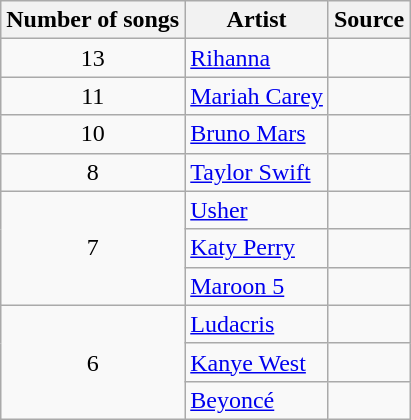<table class="wikitable">
<tr>
<th>Number of songs</th>
<th>Artist</th>
<th>Source</th>
</tr>
<tr>
<td style="text-align:center;">13</td>
<td><a href='#'>Rihanna</a></td>
<td></td>
</tr>
<tr>
<td style="text-align:center;">11</td>
<td><a href='#'>Mariah Carey</a></td>
<td></td>
</tr>
<tr>
<td style="text-align:center;">10</td>
<td><a href='#'>Bruno Mars</a></td>
<td></td>
</tr>
<tr>
<td style="text-align:center;">8</td>
<td><a href='#'>Taylor Swift</a></td>
<td></td>
</tr>
<tr>
<td rowspan="3" style="text-align:center;">7</td>
<td><a href='#'>Usher</a></td>
<td></td>
</tr>
<tr>
<td><a href='#'>Katy Perry</a></td>
<td></td>
</tr>
<tr>
<td><a href='#'>Maroon 5</a></td>
<td></td>
</tr>
<tr>
<td rowspan="3" style="text-align:center;">6</td>
<td><a href='#'>Ludacris</a></td>
<td></td>
</tr>
<tr>
<td><a href='#'>Kanye West</a></td>
<td></td>
</tr>
<tr>
<td><a href='#'>Beyoncé</a></td>
<td></td>
</tr>
</table>
